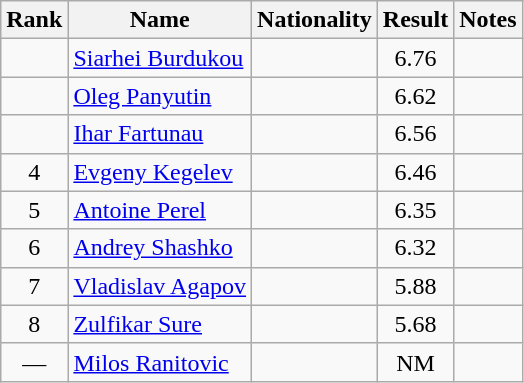<table class="wikitable sortable" style="text-align:center">
<tr>
<th>Rank</th>
<th>Name</th>
<th>Nationality</th>
<th>Result</th>
<th>Notes</th>
</tr>
<tr>
<td></td>
<td align=left><a href='#'>Siarhei Burdukou</a></td>
<td align=left></td>
<td>6.76</td>
<td></td>
</tr>
<tr>
<td></td>
<td align=left><a href='#'>Oleg Panyutin</a></td>
<td align=left></td>
<td>6.62</td>
<td></td>
</tr>
<tr>
<td></td>
<td align=left><a href='#'>Ihar Fartunau</a></td>
<td align=left></td>
<td>6.56</td>
<td></td>
</tr>
<tr>
<td>4</td>
<td align=left><a href='#'>Evgeny Kegelev</a></td>
<td align=left></td>
<td>6.46</td>
<td></td>
</tr>
<tr>
<td>5</td>
<td align=left><a href='#'>Antoine Perel</a></td>
<td align=left></td>
<td>6.35</td>
<td></td>
</tr>
<tr>
<td>6</td>
<td align=left><a href='#'>Andrey Shashko</a></td>
<td align=left></td>
<td>6.32</td>
<td></td>
</tr>
<tr>
<td>7</td>
<td align=left><a href='#'>Vladislav Agapov</a></td>
<td align=left></td>
<td>5.88</td>
<td></td>
</tr>
<tr>
<td>8</td>
<td align=left><a href='#'>Zulfikar Sure</a></td>
<td align=left></td>
<td>5.68</td>
<td></td>
</tr>
<tr>
<td>—</td>
<td align=left><a href='#'>Milos Ranitovic</a></td>
<td align=left></td>
<td>NM</td>
<td></td>
</tr>
</table>
